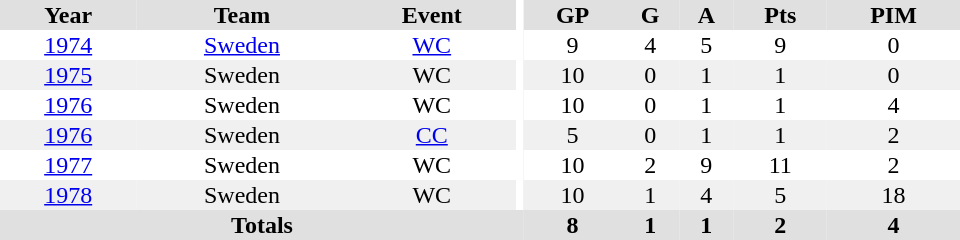<table border="0" cellpadding="1" cellspacing="0" ID="Table3" style="text-align:center; width:40em">
<tr bgcolor="#e0e0e0">
<th>Year</th>
<th>Team</th>
<th>Event</th>
<th rowspan="102" bgcolor="#ffffff"></th>
<th>GP</th>
<th>G</th>
<th>A</th>
<th>Pts</th>
<th>PIM</th>
</tr>
<tr>
<td><a href='#'>1974</a></td>
<td><a href='#'>Sweden</a></td>
<td><a href='#'>WC</a></td>
<td>9</td>
<td>4</td>
<td>5</td>
<td>9</td>
<td>0</td>
</tr>
<tr bgcolor="#f0f0f0">
<td><a href='#'>1975</a></td>
<td>Sweden</td>
<td>WC</td>
<td>10</td>
<td>0</td>
<td>1</td>
<td>1</td>
<td>0</td>
</tr>
<tr>
<td><a href='#'>1976</a></td>
<td>Sweden</td>
<td>WC</td>
<td>10</td>
<td>0</td>
<td>1</td>
<td>1</td>
<td>4</td>
</tr>
<tr bgcolor="#f0f0f0">
<td><a href='#'>1976</a></td>
<td>Sweden</td>
<td><a href='#'>CC</a></td>
<td>5</td>
<td>0</td>
<td>1</td>
<td>1</td>
<td>2</td>
</tr>
<tr>
<td><a href='#'>1977</a></td>
<td>Sweden</td>
<td>WC</td>
<td>10</td>
<td>2</td>
<td>9</td>
<td>11</td>
<td>2</td>
</tr>
<tr bgcolor="#f0f0f0">
<td><a href='#'>1978</a></td>
<td>Sweden</td>
<td>WC</td>
<td>10</td>
<td>1</td>
<td>4</td>
<td>5</td>
<td>18</td>
</tr>
<tr bgcolor="#e0e0e0">
<th colspan="4">Totals</th>
<th>8</th>
<th>1</th>
<th>1</th>
<th>2</th>
<th>4</th>
</tr>
</table>
